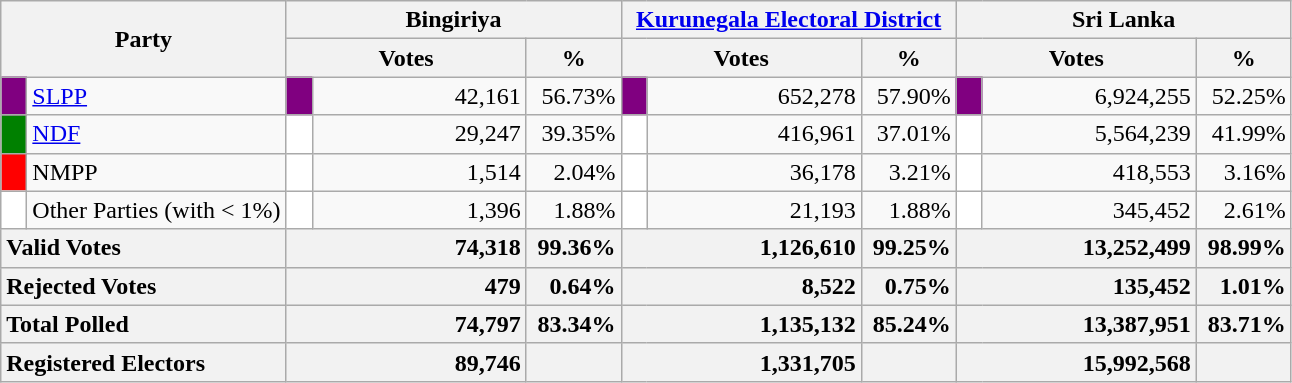<table class="wikitable">
<tr>
<th colspan="2" width="144px"rowspan="2">Party</th>
<th colspan="3" width="216px">Bingiriya</th>
<th colspan="3" width="216px"><a href='#'>Kurunegala Electoral District</a></th>
<th colspan="3" width="216px">Sri Lanka</th>
</tr>
<tr>
<th colspan="2" width="144px">Votes</th>
<th>%</th>
<th colspan="2" width="144px">Votes</th>
<th>%</th>
<th colspan="2" width="144px">Votes</th>
<th>%</th>
</tr>
<tr>
<td style="background-color:purple;" width="10px"></td>
<td style="text-align:left;"><a href='#'>SLPP</a></td>
<td style="background-color:purple;" width="10px"></td>
<td style="text-align:right;">42,161</td>
<td style="text-align:right;">56.73%</td>
<td style="background-color:purple;" width="10px"></td>
<td style="text-align:right;">652,278</td>
<td style="text-align:right;">57.90%</td>
<td style="background-color:purple;" width="10px"></td>
<td style="text-align:right;">6,924,255</td>
<td style="text-align:right;">52.25%</td>
</tr>
<tr>
<td style="background-color:green;" width="10px"></td>
<td style="text-align:left;"><a href='#'>NDF</a></td>
<td style="background-color:white;" width="10px"></td>
<td style="text-align:right;">29,247</td>
<td style="text-align:right;">39.35%</td>
<td style="background-color:white;" width="10px"></td>
<td style="text-align:right;">416,961</td>
<td style="text-align:right;">37.01%</td>
<td style="background-color:white;" width="10px"></td>
<td style="text-align:right;">5,564,239</td>
<td style="text-align:right;">41.99%</td>
</tr>
<tr>
<td style="background-color:red;" width="10px"></td>
<td style="text-align:left;">NMPP</td>
<td style="background-color:white;" width="10px"></td>
<td style="text-align:right;">1,514</td>
<td style="text-align:right;">2.04%</td>
<td style="background-color:white;" width="10px"></td>
<td style="text-align:right;">36,178</td>
<td style="text-align:right;">3.21%</td>
<td style="background-color:white;" width="10px"></td>
<td style="text-align:right;">418,553</td>
<td style="text-align:right;">3.16%</td>
</tr>
<tr>
<td style="background-color:white;" width="10px"></td>
<td style="text-align:left;">Other Parties (with < 1%)</td>
<td style="background-color:white;" width="10px"></td>
<td style="text-align:right;">1,396</td>
<td style="text-align:right;">1.88%</td>
<td style="background-color:white;" width="10px"></td>
<td style="text-align:right;">21,193</td>
<td style="text-align:right;">1.88%</td>
<td style="background-color:white;" width="10px"></td>
<td style="text-align:right;">345,452</td>
<td style="text-align:right;">2.61%</td>
</tr>
<tr>
<th colspan="2" width="144px"style="text-align:left;">Valid Votes</th>
<th style="text-align:right;"colspan="2" width="144px">74,318</th>
<th style="text-align:right;">99.36%</th>
<th style="text-align:right;"colspan="2" width="144px">1,126,610</th>
<th style="text-align:right;">99.25%</th>
<th style="text-align:right;"colspan="2" width="144px">13,252,499</th>
<th style="text-align:right;">98.99%</th>
</tr>
<tr>
<th colspan="2" width="144px"style="text-align:left;">Rejected Votes</th>
<th style="text-align:right;"colspan="2" width="144px">479</th>
<th style="text-align:right;">0.64%</th>
<th style="text-align:right;"colspan="2" width="144px">8,522</th>
<th style="text-align:right;">0.75%</th>
<th style="text-align:right;"colspan="2" width="144px">135,452</th>
<th style="text-align:right;">1.01%</th>
</tr>
<tr>
<th colspan="2" width="144px"style="text-align:left;">Total Polled</th>
<th style="text-align:right;"colspan="2" width="144px">74,797</th>
<th style="text-align:right;">83.34%</th>
<th style="text-align:right;"colspan="2" width="144px">1,135,132</th>
<th style="text-align:right;">85.24%</th>
<th style="text-align:right;"colspan="2" width="144px">13,387,951</th>
<th style="text-align:right;">83.71%</th>
</tr>
<tr>
<th colspan="2" width="144px"style="text-align:left;">Registered Electors</th>
<th style="text-align:right;"colspan="2" width="144px">89,746</th>
<th></th>
<th style="text-align:right;"colspan="2" width="144px">1,331,705</th>
<th></th>
<th style="text-align:right;"colspan="2" width="144px">15,992,568</th>
<th></th>
</tr>
</table>
